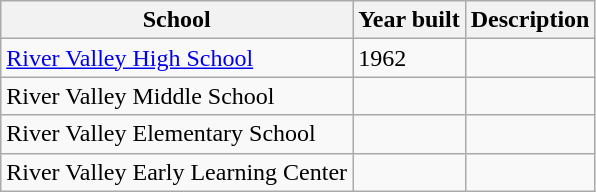<table class="wikitable">
<tr>
<th>School</th>
<th>Year built</th>
<th>Description</th>
</tr>
<tr>
<td><a href='#'>River Valley High School</a></td>
<td>1962</td>
<td></td>
</tr>
<tr>
<td>River Valley Middle School</td>
<td></td>
<td></td>
</tr>
<tr>
<td>River Valley Elementary School</td>
<td></td>
<td></td>
</tr>
<tr>
<td>River Valley Early Learning Center</td>
<td></td>
<td></td>
</tr>
</table>
